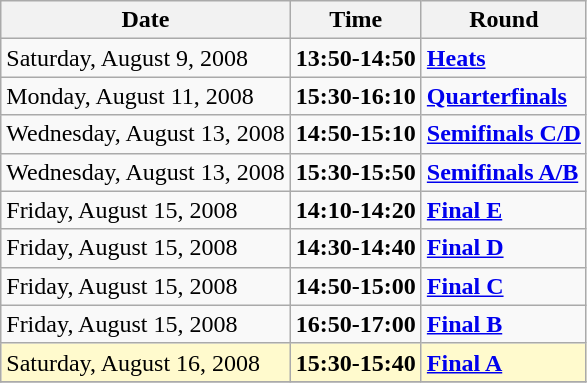<table class="wikitable">
<tr>
<th>Date</th>
<th>Time</th>
<th>Round</th>
</tr>
<tr>
<td>Saturday, August 9, 2008</td>
<td><strong>13:50-14:50</strong></td>
<td><strong><a href='#'>Heats</a></strong></td>
</tr>
<tr>
<td>Monday, August 11, 2008</td>
<td><strong>15:30-16:10</strong></td>
<td><strong> <a href='#'>Quarterfinals</a></strong></td>
</tr>
<tr>
<td>Wednesday, August 13, 2008</td>
<td><strong>14:50-15:10</strong></td>
<td><strong>  <a href='#'>Semifinals C/D</a></strong></td>
</tr>
<tr>
<td>Wednesday, August 13, 2008</td>
<td><strong>15:30-15:50</strong></td>
<td><strong>  <a href='#'>Semifinals A/B</a></strong></td>
</tr>
<tr>
<td>Friday, August 15, 2008</td>
<td><strong>14:10-14:20</strong></td>
<td><strong>  <a href='#'>Final E</a></strong></td>
</tr>
<tr>
<td>Friday, August 15, 2008</td>
<td><strong>14:30-14:40</strong></td>
<td><strong>  <a href='#'>Final D</a></strong></td>
</tr>
<tr>
<td>Friday, August 15, 2008</td>
<td><strong>14:50-15:00</strong></td>
<td><strong>  <a href='#'>Final C</a></strong></td>
</tr>
<tr>
<td>Friday, August 15, 2008</td>
<td><strong>16:50-17:00</strong></td>
<td><strong>  <a href='#'>Final B</a></strong></td>
</tr>
<tr>
<td style=background:lemonchiffon>Saturday, August 16, 2008</td>
<td style=background:lemonchiffon><strong>15:30-15:40  </strong></td>
<td style=background:lemonchiffon><strong>  <a href='#'>Final A</a></strong></td>
</tr>
<tr>
</tr>
</table>
